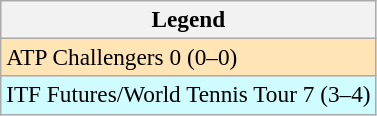<table class=wikitable style=font-size:97%>
<tr>
<th>Legend</th>
</tr>
<tr style="background:moccasin;">
<td>ATP Challengers 0 (0–0)</td>
</tr>
<tr style="background:#cffcff;">
<td>ITF Futures/World Tennis Tour 7 (3–4)</td>
</tr>
</table>
